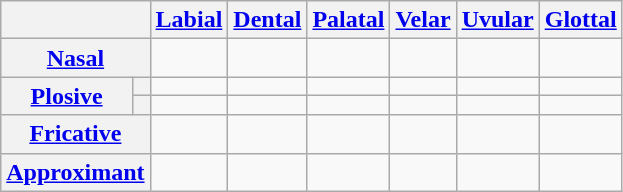<table class="wikitable" style="text-align: center;">
<tr>
<th colspan=2></th>
<th><a href='#'>Labial</a></th>
<th><a href='#'>Dental</a></th>
<th><a href='#'>Palatal</a></th>
<th><a href='#'>Velar</a></th>
<th><a href='#'>Uvular</a></th>
<th><a href='#'>Glottal</a></th>
</tr>
<tr>
<th colspan=2><a href='#'>Nasal</a></th>
<td></td>
<td></td>
<td></td>
<td></td>
<td></td>
<td></td>
</tr>
<tr>
<th rowspan=2><a href='#'>Plosive</a></th>
<th></th>
<td></td>
<td></td>
<td></td>
<td></td>
<td></td>
<td></td>
</tr>
<tr>
<th></th>
<td></td>
<td></td>
<td></td>
<td></td>
<td></td>
<td></td>
</tr>
<tr>
<th colspan="2"><a href='#'>Fricative</a></th>
<td></td>
<td></td>
<td></td>
<td></td>
<td></td>
<td></td>
</tr>
<tr>
<th colspan="2"><a href='#'>Approximant</a></th>
<td></td>
<td></td>
<td></td>
<td></td>
<td></td>
<td></td>
</tr>
</table>
